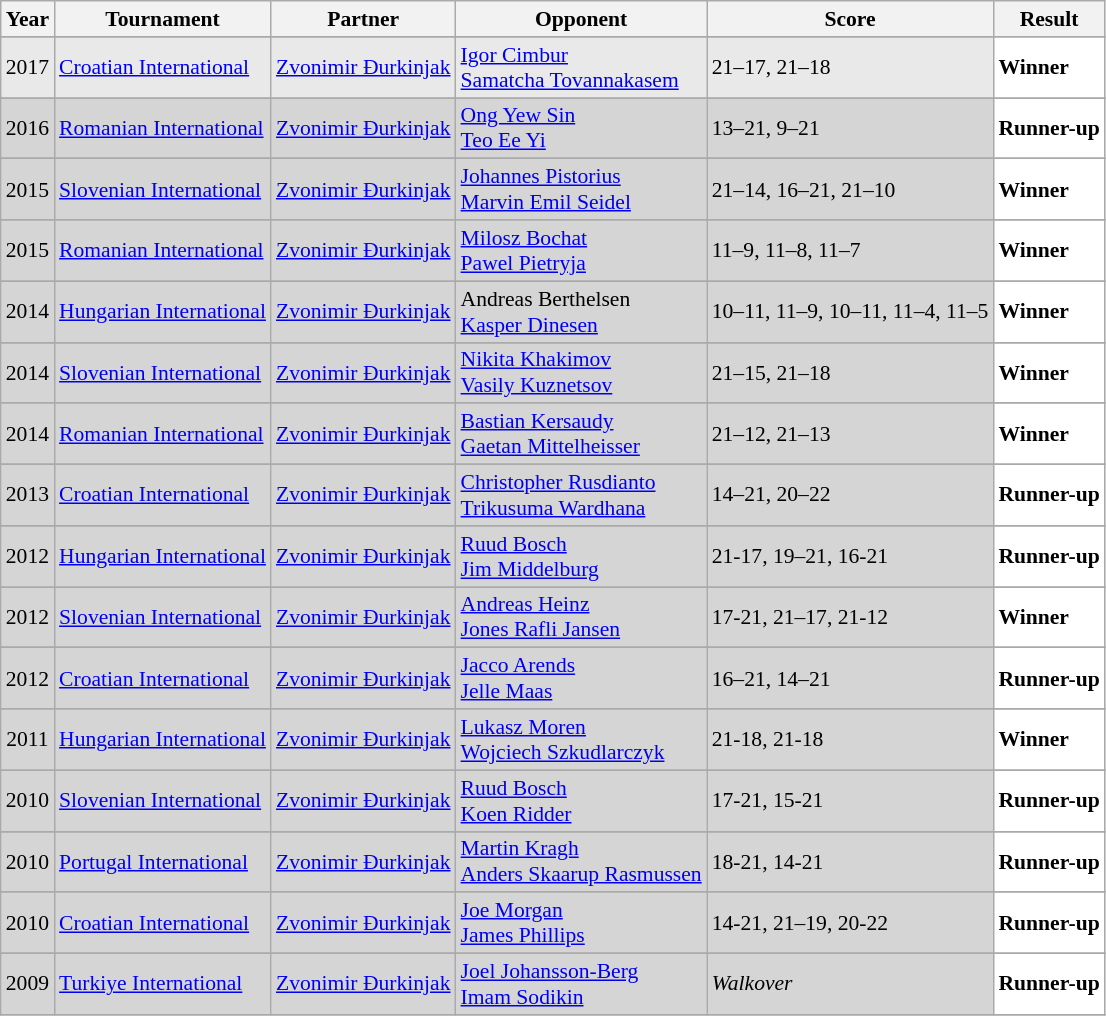<table class="sortable wikitable" style="font-size: 90%;">
<tr>
<th>Year</th>
<th>Tournament</th>
<th>Partner</th>
<th>Opponent</th>
<th>Score</th>
<th>Result</th>
</tr>
<tr>
</tr>
<tr style="background:#E9E9E9">
<td align="center">2017</td>
<td align="left"><a href='#'>Croatian International</a></td>
<td align="left"> <a href='#'>Zvonimir Đurkinjak</a></td>
<td align="left"> <a href='#'>Igor Cimbur</a><br> <a href='#'>Samatcha Tovannakasem</a></td>
<td align="left">21–17, 21–18</td>
<td style="text-align:left; background:white"> <strong>Winner</strong></td>
</tr>
<tr>
</tr>
<tr style="background:#D5D5D5">
<td align="center">2016</td>
<td align="left"><a href='#'>Romanian International</a></td>
<td align="left"> <a href='#'>Zvonimir Đurkinjak</a></td>
<td align="left"> <a href='#'>Ong Yew Sin</a><br> <a href='#'>Teo Ee Yi</a></td>
<td align="left">13–21, 9–21</td>
<td style="text-align:left; background:white"> <strong>Runner-up</strong></td>
</tr>
<tr>
</tr>
<tr style="background:#D5D5D5">
<td align="center">2015</td>
<td align="left"><a href='#'>Slovenian International</a></td>
<td align="left"> <a href='#'>Zvonimir Đurkinjak</a></td>
<td align="left"> <a href='#'>Johannes Pistorius</a><br> <a href='#'>Marvin Emil Seidel</a></td>
<td align="left">21–14, 16–21, 21–10</td>
<td style="text-align:left; background:white"> <strong>Winner</strong></td>
</tr>
<tr>
</tr>
<tr style="background:#D5D5D5">
<td align="center">2015</td>
<td align="left"><a href='#'>Romanian International</a></td>
<td align="left"> <a href='#'>Zvonimir Đurkinjak</a></td>
<td align="left"> <a href='#'>Milosz Bochat</a><br> <a href='#'>Pawel Pietryja</a></td>
<td align="left">11–9, 11–8, 11–7</td>
<td style="text-align:left; background:white"> <strong>Winner</strong></td>
</tr>
<tr>
</tr>
<tr style="background:#D5D5D5">
<td align="center">2014</td>
<td align="left"><a href='#'>Hungarian International</a></td>
<td align="left"> <a href='#'>Zvonimir Đurkinjak</a></td>
<td align="left"> Andreas Berthelsen<br> <a href='#'>Kasper Dinesen</a></td>
<td align="left">10–11, 11–9, 10–11, 11–4, 11–5</td>
<td style="text-align:left; background:white"> <strong>Winner</strong></td>
</tr>
<tr>
</tr>
<tr style="background:#D5D5D5">
<td align="center">2014</td>
<td align="left"><a href='#'>Slovenian International</a></td>
<td align="left"> <a href='#'>Zvonimir Đurkinjak</a></td>
<td align="left"> <a href='#'>Nikita Khakimov</a><br> <a href='#'>Vasily Kuznetsov</a></td>
<td align="left">21–15, 21–18</td>
<td style="text-align:left; background:white"> <strong>Winner</strong></td>
</tr>
<tr>
</tr>
<tr style="background:#D5D5D5">
<td align="center">2014</td>
<td align="left"><a href='#'>Romanian International</a></td>
<td align="left"> <a href='#'>Zvonimir Đurkinjak</a></td>
<td align="left"> <a href='#'>Bastian Kersaudy</a><br> <a href='#'>Gaetan Mittelheisser</a></td>
<td align="left">21–12, 21–13</td>
<td style="text-align:left; background:white"> <strong>Winner</strong></td>
</tr>
<tr>
</tr>
<tr style="background:#D5D5D5">
<td align="center">2013</td>
<td align="left"><a href='#'>Croatian International</a></td>
<td align="left"> <a href='#'>Zvonimir Đurkinjak</a></td>
<td align="left"> <a href='#'>Christopher Rusdianto</a><br> <a href='#'>Trikusuma Wardhana</a></td>
<td align="left">14–21, 20–22</td>
<td style="text-align:left; background:white"> <strong>Runner-up</strong></td>
</tr>
<tr>
</tr>
<tr style="background:#D5D5D5">
<td align="center">2012</td>
<td align="left"><a href='#'>Hungarian International</a></td>
<td align="left"> <a href='#'>Zvonimir Đurkinjak</a></td>
<td align="left"> <a href='#'>Ruud Bosch</a><br> <a href='#'>Jim Middelburg</a></td>
<td align="left">21-17, 19–21, 16-21</td>
<td style="text-align:left; background:white"> <strong>Runner-up</strong></td>
</tr>
<tr>
</tr>
<tr style="background:#D5D5D5">
<td align="center">2012</td>
<td align="left"><a href='#'>Slovenian International</a></td>
<td align="left"> <a href='#'>Zvonimir Đurkinjak</a></td>
<td align="left"> <a href='#'>Andreas Heinz</a><br> <a href='#'>Jones Rafli Jansen</a></td>
<td align="left">17-21, 21–17, 21-12</td>
<td style="text-align:left; background:white"> <strong>Winner</strong></td>
</tr>
<tr>
</tr>
<tr style="background:#D5D5D5">
<td align="center">2012</td>
<td align="left"><a href='#'>Croatian International</a></td>
<td align="left"> <a href='#'>Zvonimir Đurkinjak</a></td>
<td align="left"> <a href='#'>Jacco Arends</a><br> <a href='#'>Jelle Maas</a></td>
<td align="left">16–21, 14–21</td>
<td style="text-align:left; background:white"> <strong>Runner-up</strong></td>
</tr>
<tr>
</tr>
<tr style="background:#D5D5D5">
<td align="center">2011</td>
<td align="left"><a href='#'>Hungarian International</a></td>
<td align="left"> <a href='#'>Zvonimir Đurkinjak</a></td>
<td align="left"> <a href='#'>Lukasz Moren</a><br> <a href='#'>Wojciech Szkudlarczyk</a></td>
<td align="left">21-18, 21-18</td>
<td style="text-align:left; background:white"> <strong>Winner</strong></td>
</tr>
<tr>
</tr>
<tr style="background:#D5D5D5">
<td align="center">2010</td>
<td align="left"><a href='#'>Slovenian International</a></td>
<td align="left"> <a href='#'>Zvonimir Đurkinjak</a></td>
<td align="left"> <a href='#'>Ruud Bosch</a><br> <a href='#'>Koen Ridder</a></td>
<td align="left">17-21, 15-21</td>
<td style="text-align:left; background:white"> <strong>Runner-up</strong></td>
</tr>
<tr>
</tr>
<tr style="background:#D5D5D5">
<td align="center">2010</td>
<td align="left"><a href='#'>Portugal International</a></td>
<td align="left"> <a href='#'>Zvonimir Đurkinjak</a></td>
<td align="left"> <a href='#'>Martin Kragh</a><br> <a href='#'>Anders Skaarup Rasmussen</a></td>
<td align="left">18-21, 14-21</td>
<td style="text-align:left; background:white"> <strong>Runner-up</strong></td>
</tr>
<tr>
</tr>
<tr style="background:#D5D5D5">
<td align="center">2010</td>
<td align="left"><a href='#'>Croatian International</a></td>
<td align="left"> <a href='#'>Zvonimir Đurkinjak</a></td>
<td align="left"> <a href='#'>Joe Morgan</a><br> <a href='#'>James Phillips</a></td>
<td align="left">14-21, 21–19, 20-22</td>
<td style="text-align:left; background:white"> <strong>Runner-up</strong></td>
</tr>
<tr>
</tr>
<tr style="background:#D5D5D5">
<td align="center">2009</td>
<td align="left"><a href='#'>Turkiye International</a></td>
<td align="left"> <a href='#'>Zvonimir Đurkinjak</a></td>
<td align="left"> <a href='#'>Joel Johansson-Berg</a><br> <a href='#'>Imam Sodikin</a></td>
<td align="left"><em>Walkover</em></td>
<td style="text-align:left; background:white"> <strong>Runner-up</strong></td>
</tr>
<tr>
</tr>
</table>
